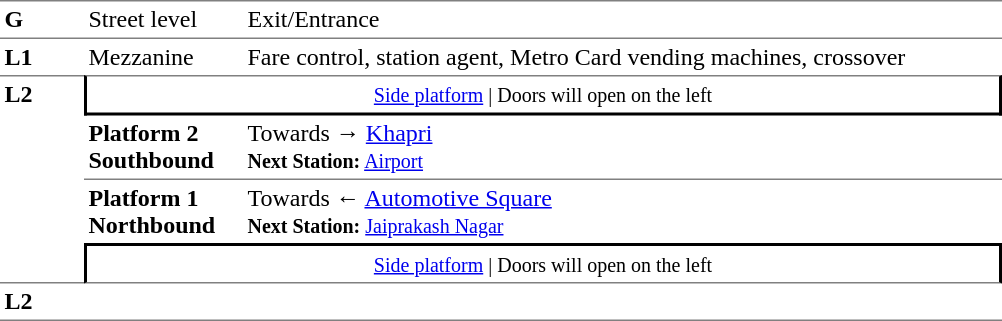<table table border=0 cellspacing=0 cellpadding=3>
<tr>
<td style="border-bottom:solid 1px grey;border-top:solid 1px grey;" width=50 valign=top><strong>G</strong></td>
<td style="border-top:solid 1px grey;border-bottom:solid 1px grey;" width=100 valign=top>Street level</td>
<td style="border-top:solid 1px grey;border-bottom:solid 1px grey;" width=500 valign=top>Exit/Entrance</td>
</tr>
<tr>
<td valign=top><strong>L1</strong></td>
<td valign=top>Mezzanine</td>
<td valign=top>Fare control, station agent, Metro Card vending machines, crossover<br></td>
</tr>
<tr>
<td style="border-top:solid 1px grey;border-bottom:solid 1px grey;" width=50 rowspan=4 valign=top><strong>L2</strong></td>
<td style="border-top:solid 1px grey;border-right:solid 2px black;border-left:solid 2px black;border-bottom:solid 2px black;text-align:center;" colspan=2><small><a href='#'>Side platform</a> | Doors will open on the left </small></td>
</tr>
<tr>
<td style="border-bottom:solid 1px grey;" width=100><span><strong>Platform 2</strong><br><strong>Southbound</strong></span></td>
<td style="border-bottom:solid 1px grey;" width=500>Towards → <a href='#'>Khapri</a><br><small><strong>Next Station:</strong> <a href='#'>Airport</a></small></td>
</tr>
<tr>
<td><span><strong>Platform 1</strong><br><strong>Northbound</strong></span></td>
<td>Towards ← <a href='#'>Automotive Square</a><br><small><strong>Next Station:</strong> <a href='#'>Jaiprakash Nagar</a></small></td>
</tr>
<tr>
<td style="border-top:solid 2px black;border-right:solid 2px black;border-left:solid 2px black;border-bottom:solid 1px grey;" colspan=2  align=center><small><a href='#'>Side platform</a> | Doors will open on the left </small></td>
</tr>
<tr>
<td style="border-bottom:solid 1px grey;" width=50 rowspan=2 valign=top><strong>L2</strong></td>
<td style="border-bottom:solid 1px grey;" width=100></td>
<td style="border-bottom:solid 1px grey;" width=500></td>
</tr>
<tr>
</tr>
</table>
